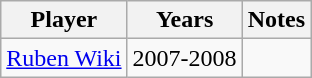<table class="wikitable sortable">
<tr>
<th>Player</th>
<th>Years</th>
<th>Notes</th>
</tr>
<tr>
<td><a href='#'>Ruben Wiki</a></td>
<td>2007-2008</td>
<td></td>
</tr>
</table>
